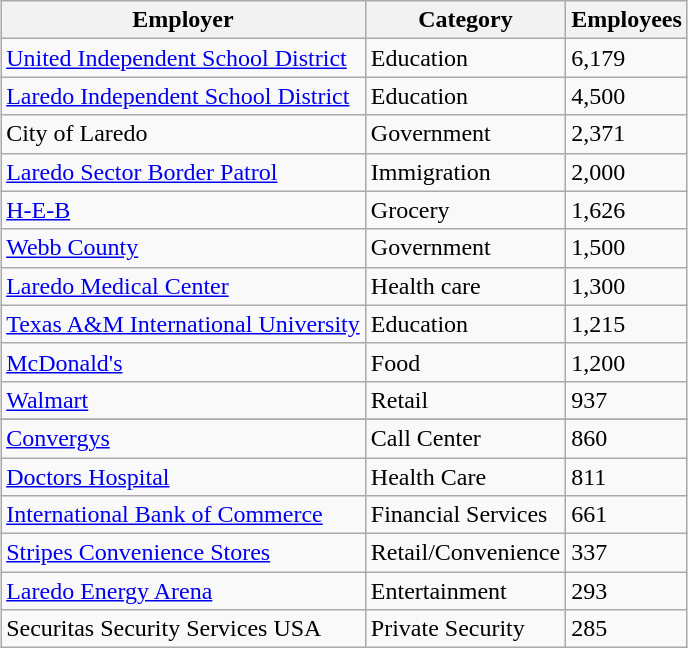<table class="sortable wikitable" style="margin:1em auto;">
<tr>
<th>Employer</th>
<th>Category</th>
<th>Employees</th>
</tr>
<tr style="vertical-align: top; text-align: left;">
<td><a href='#'>United Independent School District</a></td>
<td>Education</td>
<td>6,179</td>
</tr>
<tr style="vertical-align: top; text-align: left;">
<td><a href='#'>Laredo Independent School District</a></td>
<td>Education</td>
<td>4,500</td>
</tr>
<tr style="vertical-align: top; text-align: left;">
<td>City of Laredo</td>
<td>Government</td>
<td>2,371</td>
</tr>
<tr style="vertical-align: top; text-align: left;">
<td><a href='#'>Laredo Sector Border Patrol</a></td>
<td>Immigration</td>
<td>2,000</td>
</tr>
<tr style="vertical-align: top; text-align: left;">
<td><a href='#'>H-E-B</a></td>
<td>Grocery</td>
<td>1,626</td>
</tr>
<tr style="vertical-align: top; text-align: left;">
<td><a href='#'>Webb County</a></td>
<td>Government</td>
<td>1,500</td>
</tr>
<tr style="vertical-align: top; text-align: left;">
<td><a href='#'>Laredo Medical Center</a></td>
<td>Health care</td>
<td>1,300</td>
</tr>
<tr style="vertical-align: top; text-align: left;">
<td><a href='#'>Texas A&M International University</a></td>
<td>Education</td>
<td>1,215</td>
</tr>
<tr style="vertical-align: top; text-align: left;">
<td><a href='#'>McDonald's</a></td>
<td>Food</td>
<td>1,200</td>
</tr>
<tr style="vertical-align: top; text-align: left;">
<td><a href='#'>Walmart</a></td>
<td>Retail</td>
<td>937</td>
</tr>
<tr>
</tr>
<tr style="vertical-align: top; text-align: left;">
<td><a href='#'>Convergys</a></td>
<td>Call Center</td>
<td>860</td>
</tr>
<tr style="vertical-align: top; text-align: left;">
<td><a href='#'>Doctors Hospital</a></td>
<td>Health Care</td>
<td>811</td>
</tr>
<tr style="vertical-align: top; text-align: left;">
<td><a href='#'>International Bank of Commerce</a></td>
<td>Financial Services</td>
<td>661</td>
</tr>
<tr style="vertical-align: top; text-align: left;">
<td><a href='#'>Stripes Convenience Stores</a></td>
<td>Retail/Convenience</td>
<td>337</td>
</tr>
<tr style="vertical-align: top; text-align: left;">
<td><a href='#'>Laredo Energy Arena</a></td>
<td>Entertainment</td>
<td>293</td>
</tr>
<tr style="vertical-align: top; text-align: left;">
<td>Securitas Security Services USA</td>
<td>Private Security</td>
<td>285</td>
</tr>
</table>
